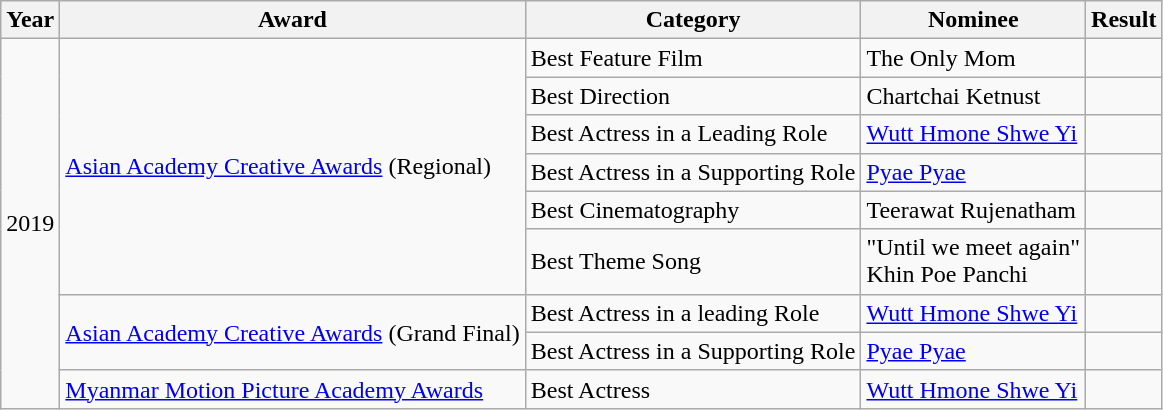<table class="wikitable">
<tr>
<th>Year</th>
<th>Award</th>
<th>Category</th>
<th>Nominee</th>
<th>Result</th>
</tr>
<tr>
<td scope="row" rowspan="9">2019</td>
<td scope="row" rowspan="6"><a href='#'>Asian Academy Creative Awards</a> (Regional)</td>
<td>Best Feature Film</td>
<td>The Only Mom</td>
<td></td>
</tr>
<tr>
<td>Best Direction</td>
<td>Chartchai Ketnust</td>
<td></td>
</tr>
<tr>
<td>Best Actress in a Leading Role</td>
<td><a href='#'>Wutt Hmone Shwe Yi</a></td>
<td></td>
</tr>
<tr>
<td>Best Actress in a Supporting Role</td>
<td><a href='#'>Pyae Pyae</a></td>
<td></td>
</tr>
<tr>
<td>Best Cinematography</td>
<td>Teerawat Rujenatham</td>
<td></td>
</tr>
<tr>
<td>Best Theme Song</td>
<td>"Until we meet again"<br>Khin Poe Panchi</td>
<td></td>
</tr>
<tr>
<td scope="row" rowspan="2"><a href='#'>Asian Academy Creative Awards</a> (Grand Final)</td>
<td>Best Actress in a leading Role</td>
<td><a href='#'>Wutt Hmone Shwe Yi</a></td>
<td></td>
</tr>
<tr>
<td>Best Actress in a Supporting Role</td>
<td><a href='#'>Pyae Pyae</a></td>
<td></td>
</tr>
<tr>
<td><a href='#'>Myanmar Motion Picture Academy Awards</a></td>
<td>Best Actress</td>
<td><a href='#'>Wutt Hmone Shwe Yi</a></td>
<td></td>
</tr>
</table>
